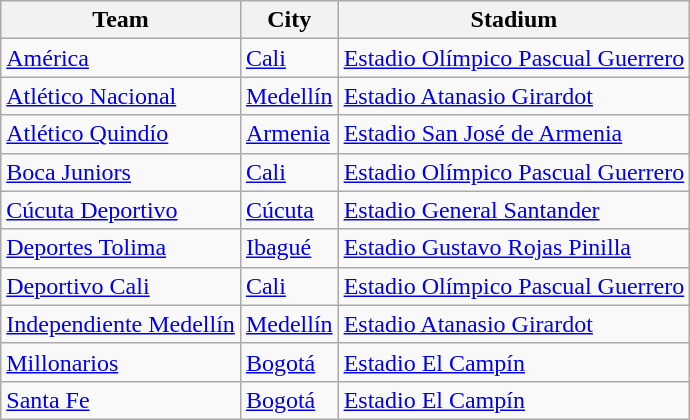<table class="wikitable sortable">
<tr>
<th>Team</th>
<th>City</th>
<th>Stadium</th>
</tr>
<tr>
<td><a href='#'>América</a></td>
<td><a href='#'>Cali</a></td>
<td><a href='#'>Estadio Olímpico Pascual Guerrero</a></td>
</tr>
<tr>
<td><a href='#'>Atlético Nacional</a></td>
<td><a href='#'>Medellín</a></td>
<td><a href='#'>Estadio Atanasio Girardot</a></td>
</tr>
<tr>
<td><a href='#'>Atlético Quindío</a></td>
<td><a href='#'>Armenia</a></td>
<td><a href='#'>Estadio San José de Armenia</a></td>
</tr>
<tr>
<td><a href='#'>Boca Juniors</a></td>
<td><a href='#'>Cali</a></td>
<td><a href='#'>Estadio Olímpico Pascual Guerrero</a></td>
</tr>
<tr>
<td><a href='#'>Cúcuta Deportivo</a></td>
<td><a href='#'>Cúcuta</a></td>
<td><a href='#'>Estadio General Santander</a></td>
</tr>
<tr>
<td><a href='#'>Deportes Tolima</a></td>
<td><a href='#'>Ibagué</a></td>
<td><a href='#'>Estadio Gustavo Rojas Pinilla</a></td>
</tr>
<tr>
<td><a href='#'>Deportivo Cali</a></td>
<td><a href='#'>Cali</a></td>
<td><a href='#'>Estadio Olímpico Pascual Guerrero</a></td>
</tr>
<tr>
<td><a href='#'>Independiente Medellín</a></td>
<td><a href='#'>Medellín</a></td>
<td><a href='#'>Estadio Atanasio Girardot</a></td>
</tr>
<tr>
<td><a href='#'>Millonarios</a></td>
<td><a href='#'>Bogotá</a></td>
<td><a href='#'>Estadio El Campín</a></td>
</tr>
<tr>
<td><a href='#'>Santa Fe</a></td>
<td><a href='#'>Bogotá</a></td>
<td><a href='#'>Estadio El Campín</a></td>
</tr>
</table>
